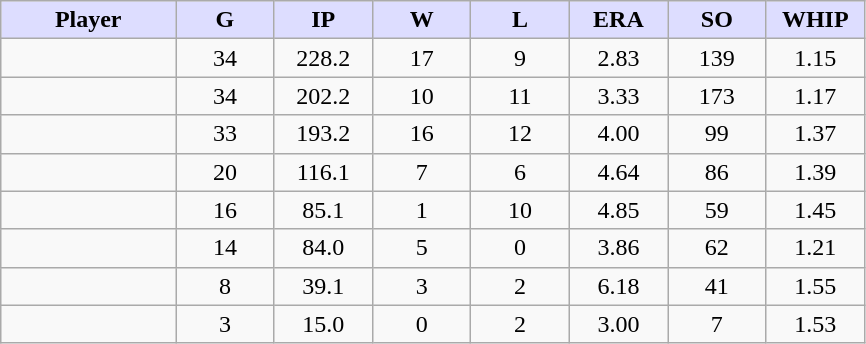<table class="wikitable sortable">
<tr>
<th style="background:#ddf; width:16%;">Player</th>
<th style="background:#ddf; width:9%;">G</th>
<th style="background:#ddf; width:9%;">IP</th>
<th style="background:#ddf; width:9%;">W</th>
<th style="background:#ddf; width:9%;">L</th>
<th style="background:#ddf; width:9%;">ERA</th>
<th style="background:#ddf; width:9%;">SO</th>
<th style="background:#ddf; width:9%;">WHIP</th>
</tr>
<tr style="text-align:center;">
<td></td>
<td>34</td>
<td>228.2</td>
<td>17</td>
<td>9</td>
<td>2.83</td>
<td>139</td>
<td>1.15</td>
</tr>
<tr style="text-align:center;">
<td></td>
<td>34</td>
<td>202.2</td>
<td>10</td>
<td>11</td>
<td>3.33</td>
<td>173</td>
<td>1.17</td>
</tr>
<tr style="text-align:center;">
<td></td>
<td>33</td>
<td>193.2</td>
<td>16</td>
<td>12</td>
<td>4.00</td>
<td>99</td>
<td>1.37</td>
</tr>
<tr style="text-align:center;">
<td></td>
<td>20</td>
<td>116.1</td>
<td>7</td>
<td>6</td>
<td>4.64</td>
<td>86</td>
<td>1.39</td>
</tr>
<tr style="text-align:center;">
<td></td>
<td>16</td>
<td>85.1</td>
<td>1</td>
<td>10</td>
<td>4.85</td>
<td>59</td>
<td>1.45</td>
</tr>
<tr style="text-align:center;">
<td></td>
<td>14</td>
<td>84.0</td>
<td>5</td>
<td>0</td>
<td>3.86</td>
<td>62</td>
<td>1.21</td>
</tr>
<tr style="text-align:center;">
<td></td>
<td>8</td>
<td>39.1</td>
<td>3</td>
<td>2</td>
<td>6.18</td>
<td>41</td>
<td>1.55</td>
</tr>
<tr style="text-align:center;">
<td></td>
<td>3</td>
<td>15.0</td>
<td>0</td>
<td>2</td>
<td>3.00</td>
<td>7</td>
<td>1.53</td>
</tr>
</table>
